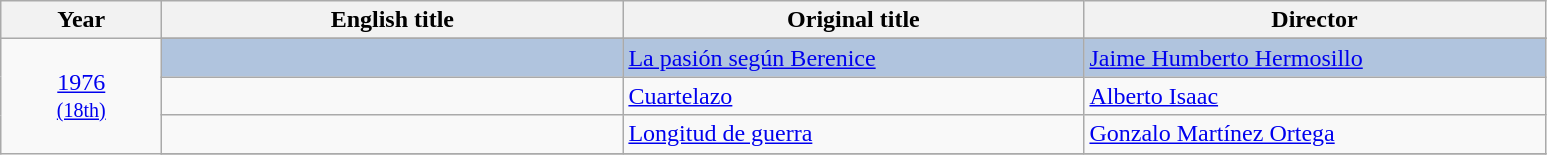<table class="wikitable">
<tr>
<th width="100"><strong>Year</strong></th>
<th width="300"><strong>English title</strong></th>
<th width="300"><strong>Original title</strong></th>
<th width="300"><strong>Director</strong></th>
</tr>
<tr>
<td rowspan="6" style="text-align:center;"><a href='#'>1976</a><br><small><a href='#'>(18th)</a></small></td>
</tr>
<tr style="background:#B0C4DE;">
<td></td>
<td><a href='#'>La pasión según Berenice</a></td>
<td><a href='#'>Jaime Humberto Hermosillo</a></td>
</tr>
<tr>
<td></td>
<td><a href='#'>Cuartelazo</a></td>
<td><a href='#'>Alberto Isaac</a></td>
</tr>
<tr>
<td></td>
<td><a href='#'>Longitud de guerra</a></td>
<td><a href='#'>Gonzalo Martínez Ortega</a></td>
</tr>
<tr>
</tr>
</table>
